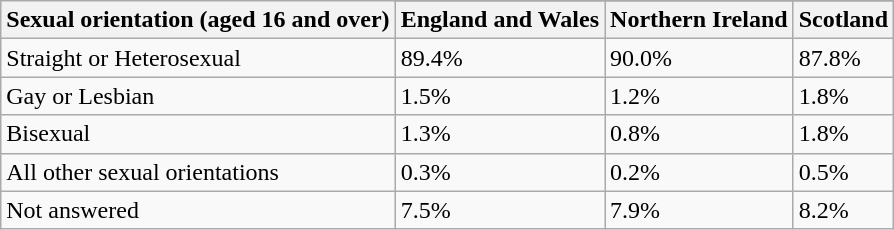<table class="wikitable">
<tr>
<th rowspan="2">Sexual orientation (aged 16 and over)</th>
</tr>
<tr>
<th>England and Wales</th>
<th>Northern Ireland</th>
<th>Scotland</th>
</tr>
<tr>
<td>Straight or Heterosexual</td>
<td>89.4%</td>
<td>90.0%</td>
<td>87.8%</td>
</tr>
<tr>
<td>Gay or Lesbian</td>
<td>1.5%</td>
<td>1.2%</td>
<td>1.8%</td>
</tr>
<tr>
<td>Bisexual</td>
<td>1.3%</td>
<td>0.8%</td>
<td>1.8%</td>
</tr>
<tr>
<td>All other sexual orientations</td>
<td>0.3%</td>
<td>0.2%</td>
<td>0.5%</td>
</tr>
<tr>
<td>Not answered</td>
<td>7.5%</td>
<td>7.9%</td>
<td>8.2%</td>
</tr>
</table>
